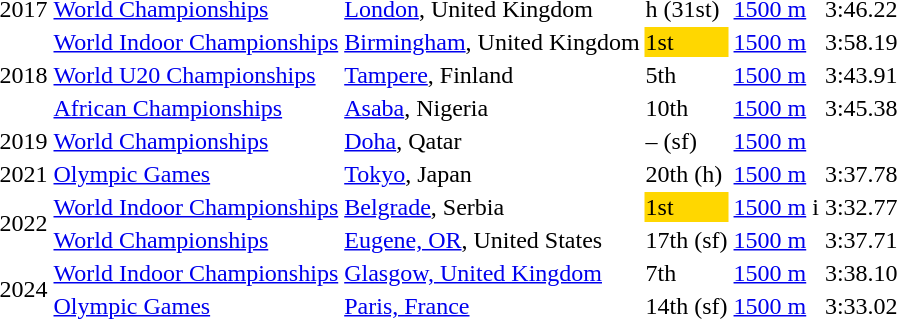<table>
<tr>
<td>2017</td>
<td><a href='#'>World Championships</a></td>
<td><a href='#'>London</a>, United Kingdom</td>
<td>h (31st)</td>
<td><a href='#'>1500 m</a></td>
<td>3:46.22</td>
</tr>
<tr>
<td rowspan=3>2018</td>
<td><a href='#'>World Indoor Championships</a></td>
<td><a href='#'>Birmingham</a>, United Kingdom</td>
<td bgcolor=gold>1st</td>
<td><a href='#'>1500 m</a> </td>
<td>3:58.19</td>
</tr>
<tr>
<td><a href='#'>World U20 Championships</a></td>
<td><a href='#'>Tampere</a>, Finland</td>
<td>5th</td>
<td><a href='#'>1500 m</a></td>
<td>3:43.91</td>
</tr>
<tr>
<td><a href='#'>African Championships</a></td>
<td><a href='#'>Asaba</a>, Nigeria</td>
<td>10th</td>
<td><a href='#'>1500 m</a></td>
<td>3:45.38</td>
</tr>
<tr>
<td>2019</td>
<td><a href='#'>World Championships</a></td>
<td><a href='#'>Doha</a>, Qatar</td>
<td>– (sf)</td>
<td><a href='#'>1500 m</a></td>
<td></td>
</tr>
<tr>
<td>2021</td>
<td><a href='#'>Olympic Games</a></td>
<td><a href='#'>Tokyo</a>, Japan</td>
<td>20th (h)</td>
<td><a href='#'>1500 m</a></td>
<td>3:37.78</td>
</tr>
<tr>
<td rowspan=2>2022</td>
<td><a href='#'>World Indoor Championships</a></td>
<td><a href='#'>Belgrade</a>, Serbia</td>
<td bgcolor=gold>1st</td>
<td><a href='#'>1500 m</a> i</td>
<td>3:32.77 <strong></strong></td>
</tr>
<tr>
<td><a href='#'>World Championships</a></td>
<td><a href='#'>Eugene, OR</a>, United States</td>
<td>17th (sf)</td>
<td><a href='#'>1500 m</a></td>
<td>3:37.71</td>
</tr>
<tr>
<td rowspan=2>2024</td>
<td><a href='#'>World Indoor Championships</a></td>
<td><a href='#'>Glasgow, United Kingdom</a></td>
<td>7th</td>
<td><a href='#'>1500 m</a></td>
<td>3:38.10</td>
</tr>
<tr>
<td><a href='#'>Olympic Games</a></td>
<td><a href='#'>Paris, France</a></td>
<td>14th (sf)</td>
<td><a href='#'>1500 m</a></td>
<td>3:33.02</td>
</tr>
</table>
